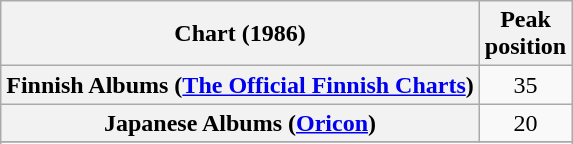<table class="wikitable sortable plainrowheaders">
<tr>
<th>Chart (1986)</th>
<th>Peak<br>position</th>
</tr>
<tr>
<th scope="row">Finnish Albums (<a href='#'>The Official Finnish Charts</a>)</th>
<td align="center">35</td>
</tr>
<tr>
<th scope="row">Japanese Albums (<a href='#'>Oricon</a>)</th>
<td align="center">20</td>
</tr>
<tr>
</tr>
<tr>
</tr>
<tr>
</tr>
</table>
